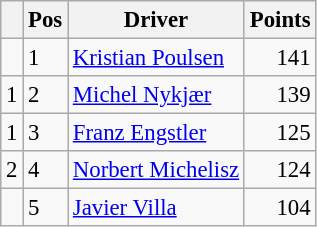<table class="wikitable" style="font-size: 95%;">
<tr>
<th></th>
<th>Pos</th>
<th>Driver</th>
<th>Points</th>
</tr>
<tr>
<td align="left"></td>
<td>1</td>
<td> <a href='#'>Kristian Poulsen</a></td>
<td align="right">141</td>
</tr>
<tr>
<td align="left"> 1</td>
<td>2</td>
<td> <a href='#'>Michel Nykjær</a></td>
<td align="right">139</td>
</tr>
<tr>
<td align="left"> 1</td>
<td>3</td>
<td> <a href='#'>Franz Engstler</a></td>
<td align="right">125</td>
</tr>
<tr>
<td align="left"> 2</td>
<td>4</td>
<td> <a href='#'>Norbert Michelisz</a></td>
<td align="right">124</td>
</tr>
<tr>
<td align="left"></td>
<td>5</td>
<td> <a href='#'>Javier Villa</a></td>
<td align="right">104</td>
</tr>
</table>
